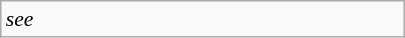<table class="wikitable floatright" style="font-size: 0.9em; width: 270px;">
<tr>
<td><em>see </em></td>
</tr>
</table>
